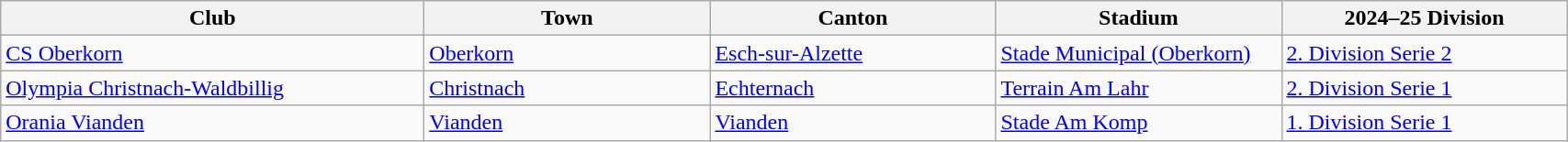<table class="wikitable">
<tr>
<th style="width:300px;">Club</th>
<th style="width:200px;">Town</th>
<th style="width:200px;">Canton</th>
<th style="width:200px;">Stadium</th>
<th style="width:200px;">2024–25 Division</th>
</tr>
<tr>
<td><a href='#'>CS Oberkorn</a></td>
<td><a href='#'>Oberkorn</a></td>
<td><a href='#'>Esch-sur-Alzette</a></td>
<td><a href='#'>Stade Municipal (Oberkorn)</a></td>
<td><a href='#'>2. Division Serie 2</a></td>
</tr>
<tr>
<td><a href='#'>Olympia Christnach-Waldbillig</a></td>
<td><a href='#'>Christnach</a></td>
<td><a href='#'>Echternach</a></td>
<td><a href='#'>Terrain Am Lahr</a></td>
<td><a href='#'>2. Division Serie 1</a></td>
</tr>
<tr>
<td><a href='#'>Orania Vianden</a></td>
<td><a href='#'>Vianden</a></td>
<td><a href='#'>Vianden</a></td>
<td><a href='#'>Stade Am Komp</a></td>
<td><a href='#'>1. Division Serie 1</a></td>
</tr>
</table>
